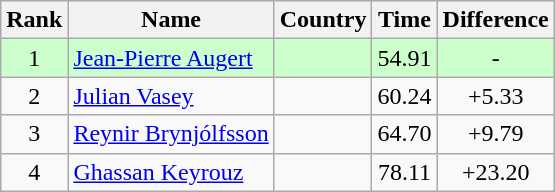<table class="wikitable sortable" style="text-align:center">
<tr>
<th>Rank</th>
<th>Name</th>
<th>Country</th>
<th>Time</th>
<th>Difference</th>
</tr>
<tr style="background:#cfc;">
<td>1</td>
<td align=left><a href='#'>Jean-Pierre Augert</a></td>
<td align=left></td>
<td>54.91</td>
<td>-</td>
</tr>
<tr>
<td>2</td>
<td align=left><a href='#'>Julian Vasey</a></td>
<td align=left></td>
<td>60.24</td>
<td>+5.33</td>
</tr>
<tr>
<td>3</td>
<td align=left><a href='#'>Reynir Brynjólfsson</a></td>
<td align=left></td>
<td>64.70</td>
<td>+9.79</td>
</tr>
<tr>
<td>4</td>
<td align=left><a href='#'>Ghassan Keyrouz</a></td>
<td align=left></td>
<td>78.11</td>
<td>+23.20</td>
</tr>
</table>
